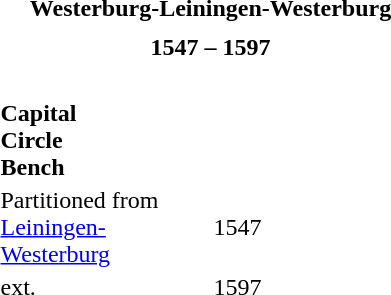<table align="right" class="toccolours">
<tr>
<td colspan=2 align="center"><strong>Westerburg-Leiningen-Westerburg</strong></td>
</tr>
<tr>
<td colspan=2 align="center"></td>
</tr>
<tr>
<td colspan=2 align="center"><strong>1547 – 1597</strong></td>
</tr>
<tr>
<td><br></td>
</tr>
<tr>
<td width=138px><strong>Capital<br>Circle<br>Bench</strong></td>
<td width=138px><br><br></td>
</tr>
<tr>
<td>Partitioned from <a href='#'>Leiningen-Westerburg</a></td>
<td>1547</td>
</tr>
<tr>
<td>ext.</td>
<td>1597</td>
</tr>
<tr>
</tr>
</table>
